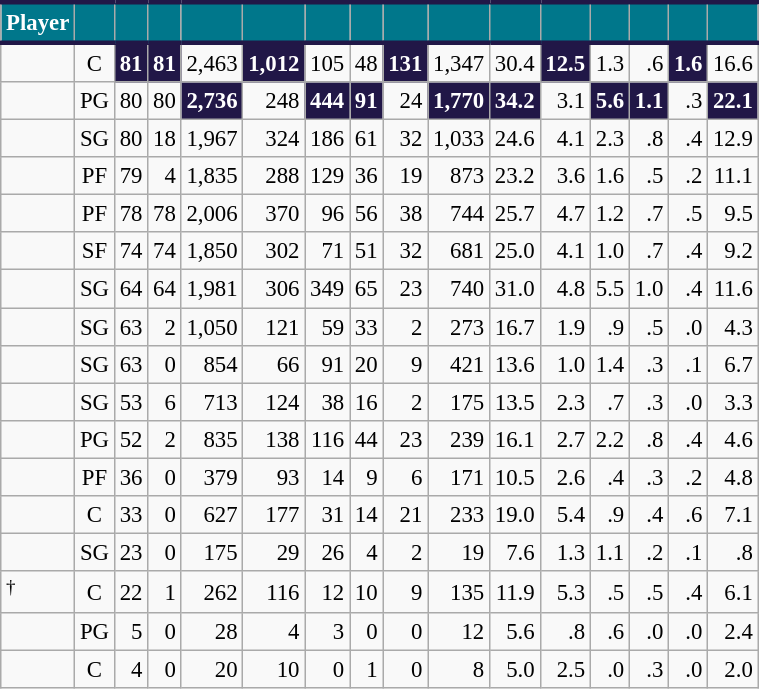<table class="wikitable sortable" style="font-size: 95%; text-align:right;">
<tr>
<th style="background:#00778B; color:#FFFFFF; border-top:#211747 3px solid; border-bottom:#211747 3px solid;">Player</th>
<th style="background:#00778B; color:#FFFFFF; border-top:#211747 3px solid; border-bottom:#211747 3px solid;"></th>
<th style="background:#00778B; color:#FFFFFF; border-top:#211747 3px solid; border-bottom:#211747 3px solid;"></th>
<th style="background:#00778B; color:#FFFFFF; border-top:#211747 3px solid; border-bottom:#211747 3px solid;"></th>
<th style="background:#00778B; color:#FFFFFF; border-top:#211747 3px solid; border-bottom:#211747 3px solid;"></th>
<th style="background:#00778B; color:#FFFFFF; border-top:#211747 3px solid; border-bottom:#211747 3px solid;"></th>
<th style="background:#00778B; color:#FFFFFF; border-top:#211747 3px solid; border-bottom:#211747 3px solid;"></th>
<th style="background:#00778B; color:#FFFFFF; border-top:#211747 3px solid; border-bottom:#211747 3px solid;"></th>
<th style="background:#00778B; color:#FFFFFF; border-top:#211747 3px solid; border-bottom:#211747 3px solid;"></th>
<th style="background:#00778B; color:#FFFFFF; border-top:#211747 3px solid; border-bottom:#211747 3px solid;"></th>
<th style="background:#00778B; color:#FFFFFF; border-top:#211747 3px solid; border-bottom:#211747 3px solid;"></th>
<th style="background:#00778B; color:#FFFFFF; border-top:#211747 3px solid; border-bottom:#211747 3px solid;"></th>
<th style="background:#00778B; color:#FFFFFF; border-top:#211747 3px solid; border-bottom:#211747 3px solid;"></th>
<th style="background:#00778B; color:#FFFFFF; border-top:#211747 3px solid; border-bottom:#211747 3px solid;"></th>
<th style="background:#00778B; color:#FFFFFF; border-top:#211747 3px solid; border-bottom:#211747 3px solid;"></th>
<th style="background:#00778B; color:#FFFFFF; border-top:#211747 3px solid; border-bottom:#211747 3px solid;"></th>
</tr>
<tr>
<td style="text-align:left;"></td>
<td style="text-align:center;">C</td>
<td style="background:#211747; color:#FFFFFF;"><strong>81</strong></td>
<td style="background:#211747; color:#FFFFFF;"><strong>81</strong></td>
<td>2,463</td>
<td style="background:#211747; color:#FFFFFF;"><strong>1,012</strong></td>
<td>105</td>
<td>48</td>
<td style="background:#211747; color:#FFFFFF;"><strong>131</strong></td>
<td>1,347</td>
<td>30.4</td>
<td style="background:#211747; color:#FFFFFF;"><strong>12.5</strong></td>
<td>1.3</td>
<td>.6</td>
<td style="background:#211747; color:#FFFFFF;"><strong>1.6</strong></td>
<td>16.6</td>
</tr>
<tr>
<td style="text-align:left;"></td>
<td style="text-align:center;">PG</td>
<td>80</td>
<td>80</td>
<td style="background:#211747; color:#FFFFFF;"><strong>2,736</strong></td>
<td>248</td>
<td style="background:#211747; color:#FFFFFF;"><strong>444</strong></td>
<td style="background:#211747; color:#FFFFFF;"><strong>91</strong></td>
<td>24</td>
<td style="background:#211747; color:#FFFFFF;"><strong>1,770</strong></td>
<td style="background:#211747; color:#FFFFFF;"><strong>34.2</strong></td>
<td>3.1</td>
<td style="background:#211747; color:#FFFFFF;"><strong>5.6</strong></td>
<td style="background:#211747; color:#FFFFFF;"><strong>1.1</strong></td>
<td>.3</td>
<td style="background:#211747; color:#FFFFFF;"><strong>22.1</strong></td>
</tr>
<tr>
<td style="text-align:left;"></td>
<td style="text-align:center;">SG</td>
<td>80</td>
<td>18</td>
<td>1,967</td>
<td>324</td>
<td>186</td>
<td>61</td>
<td>32</td>
<td>1,033</td>
<td>24.6</td>
<td>4.1</td>
<td>2.3</td>
<td>.8</td>
<td>.4</td>
<td>12.9</td>
</tr>
<tr>
<td style="text-align:left;"></td>
<td style="text-align:center;">PF</td>
<td>79</td>
<td>4</td>
<td>1,835</td>
<td>288</td>
<td>129</td>
<td>36</td>
<td>19</td>
<td>873</td>
<td>23.2</td>
<td>3.6</td>
<td>1.6</td>
<td>.5</td>
<td>.2</td>
<td>11.1</td>
</tr>
<tr>
<td style="text-align:left;"></td>
<td style="text-align:center;">PF</td>
<td>78</td>
<td>78</td>
<td>2,006</td>
<td>370</td>
<td>96</td>
<td>56</td>
<td>38</td>
<td>744</td>
<td>25.7</td>
<td>4.7</td>
<td>1.2</td>
<td>.7</td>
<td>.5</td>
<td>9.5</td>
</tr>
<tr>
<td style="text-align:left;"></td>
<td style="text-align:center;">SF</td>
<td>74</td>
<td>74</td>
<td>1,850</td>
<td>302</td>
<td>71</td>
<td>51</td>
<td>32</td>
<td>681</td>
<td>25.0</td>
<td>4.1</td>
<td>1.0</td>
<td>.7</td>
<td>.4</td>
<td>9.2</td>
</tr>
<tr>
<td style="text-align:left;"></td>
<td style="text-align:center;">SG</td>
<td>64</td>
<td>64</td>
<td>1,981</td>
<td>306</td>
<td>349</td>
<td>65</td>
<td>23</td>
<td>740</td>
<td>31.0</td>
<td>4.8</td>
<td>5.5</td>
<td>1.0</td>
<td>.4</td>
<td>11.6</td>
</tr>
<tr>
<td style="text-align:left;"></td>
<td style="text-align:center;">SG</td>
<td>63</td>
<td>2</td>
<td>1,050</td>
<td>121</td>
<td>59</td>
<td>33</td>
<td>2</td>
<td>273</td>
<td>16.7</td>
<td>1.9</td>
<td>.9</td>
<td>.5</td>
<td>.0</td>
<td>4.3</td>
</tr>
<tr>
<td style="text-align:left;"></td>
<td style="text-align:center;">SG</td>
<td>63</td>
<td>0</td>
<td>854</td>
<td>66</td>
<td>91</td>
<td>20</td>
<td>9</td>
<td>421</td>
<td>13.6</td>
<td>1.0</td>
<td>1.4</td>
<td>.3</td>
<td>.1</td>
<td>6.7</td>
</tr>
<tr>
<td style="text-align:left;"></td>
<td style="text-align:center;">SG</td>
<td>53</td>
<td>6</td>
<td>713</td>
<td>124</td>
<td>38</td>
<td>16</td>
<td>2</td>
<td>175</td>
<td>13.5</td>
<td>2.3</td>
<td>.7</td>
<td>.3</td>
<td>.0</td>
<td>3.3</td>
</tr>
<tr>
<td style="text-align:left;"></td>
<td style="text-align:center;">PG</td>
<td>52</td>
<td>2</td>
<td>835</td>
<td>138</td>
<td>116</td>
<td>44</td>
<td>23</td>
<td>239</td>
<td>16.1</td>
<td>2.7</td>
<td>2.2</td>
<td>.8</td>
<td>.4</td>
<td>4.6</td>
</tr>
<tr>
<td style="text-align:left;"></td>
<td style="text-align:center;">PF</td>
<td>36</td>
<td>0</td>
<td>379</td>
<td>93</td>
<td>14</td>
<td>9</td>
<td>6</td>
<td>171</td>
<td>10.5</td>
<td>2.6</td>
<td>.4</td>
<td>.3</td>
<td>.2</td>
<td>4.8</td>
</tr>
<tr>
<td style="text-align:left;"></td>
<td style="text-align:center;">C</td>
<td>33</td>
<td>0</td>
<td>627</td>
<td>177</td>
<td>31</td>
<td>14</td>
<td>21</td>
<td>233</td>
<td>19.0</td>
<td>5.4</td>
<td>.9</td>
<td>.4</td>
<td>.6</td>
<td>7.1</td>
</tr>
<tr>
<td style="text-align:left;"></td>
<td style="text-align:center;">SG</td>
<td>23</td>
<td>0</td>
<td>175</td>
<td>29</td>
<td>26</td>
<td>4</td>
<td>2</td>
<td>19</td>
<td>7.6</td>
<td>1.3</td>
<td>1.1</td>
<td>.2</td>
<td>.1</td>
<td>.8</td>
</tr>
<tr>
<td style="text-align:left;"><sup>†</sup></td>
<td style="text-align:center;">C</td>
<td>22</td>
<td>1</td>
<td>262</td>
<td>116</td>
<td>12</td>
<td>10</td>
<td>9</td>
<td>135</td>
<td>11.9</td>
<td>5.3</td>
<td>.5</td>
<td>.5</td>
<td>.4</td>
<td>6.1</td>
</tr>
<tr>
<td style="text-align:left;"></td>
<td style="text-align:center;">PG</td>
<td>5</td>
<td>0</td>
<td>28</td>
<td>4</td>
<td>3</td>
<td>0</td>
<td>0</td>
<td>12</td>
<td>5.6</td>
<td>.8</td>
<td>.6</td>
<td>.0</td>
<td>.0</td>
<td>2.4</td>
</tr>
<tr>
<td style="text-align:left;"></td>
<td style="text-align:center;">C</td>
<td>4</td>
<td>0</td>
<td>20</td>
<td>10</td>
<td>0</td>
<td>1</td>
<td>0</td>
<td>8</td>
<td>5.0</td>
<td>2.5</td>
<td>.0</td>
<td>.3</td>
<td>.0</td>
<td>2.0</td>
</tr>
</table>
